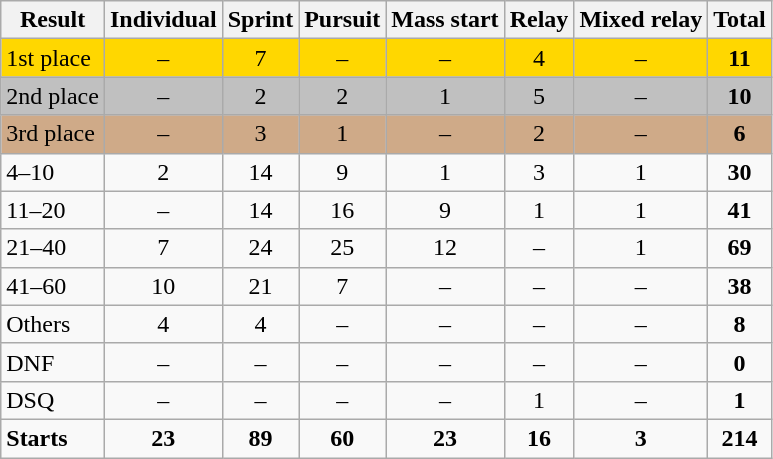<table class="wikitable" style="text-align: center;">
<tr ">
<th>Result</th>
<th>Individual</th>
<th>Sprint</th>
<th>Pursuit</th>
<th>Mass start</th>
<th>Relay</th>
<th>Mixed relay</th>
<th>Total</th>
</tr>
<tr style="background:gold;">
<td align=left>1st place</td>
<td>–</td>
<td>7</td>
<td>–</td>
<td>–</td>
<td>4</td>
<td>–</td>
<td><strong>11</strong></td>
</tr>
<tr style="background:silver;">
<td align=left>2nd place</td>
<td>–</td>
<td>2</td>
<td>2</td>
<td>1</td>
<td>5</td>
<td>–</td>
<td><strong>10</strong></td>
</tr>
<tr style="background:#cfaa88;">
<td align=left>3rd place</td>
<td>–</td>
<td>3</td>
<td>1</td>
<td>–</td>
<td>2</td>
<td>–</td>
<td><strong>6</strong></td>
</tr>
<tr>
<td align=left>4–10</td>
<td>2</td>
<td>14</td>
<td>9</td>
<td>1</td>
<td>3</td>
<td>1</td>
<td><strong>30</strong></td>
</tr>
<tr>
<td align=left>11–20</td>
<td>–</td>
<td>14</td>
<td>16</td>
<td>9</td>
<td>1</td>
<td>1</td>
<td><strong>41</strong></td>
</tr>
<tr>
<td align=left>21–40</td>
<td>7</td>
<td>24</td>
<td>25</td>
<td>12</td>
<td>–</td>
<td>1</td>
<td><strong>69</strong></td>
</tr>
<tr>
<td align=left>41–60</td>
<td>10</td>
<td>21</td>
<td>7</td>
<td>–</td>
<td>–</td>
<td>–</td>
<td><strong>38</strong></td>
</tr>
<tr>
<td align=left>Others</td>
<td>4</td>
<td>4</td>
<td>–</td>
<td>–</td>
<td>–</td>
<td>–</td>
<td><strong>8</strong></td>
</tr>
<tr>
<td align=left>DNF</td>
<td>–</td>
<td>–</td>
<td>–</td>
<td>–</td>
<td>–</td>
<td>–</td>
<td><strong>0</strong></td>
</tr>
<tr>
<td align=left>DSQ</td>
<td>–</td>
<td>–</td>
<td>–</td>
<td>–</td>
<td>1</td>
<td>–</td>
<td><strong>1</strong></td>
</tr>
<tr>
<td align=left><strong>Starts</strong></td>
<td><strong>23</strong></td>
<td><strong>89</strong></td>
<td><strong>60</strong></td>
<td><strong>23</strong></td>
<td><strong>16</strong></td>
<td><strong>3</strong></td>
<td><strong>214</strong></td>
</tr>
</table>
